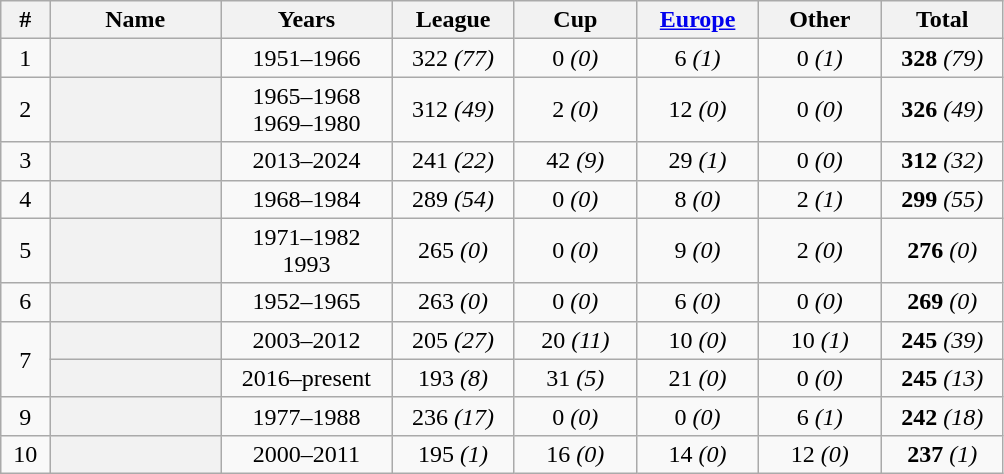<table class="sortable wikitable plainrowheaders" style="text-align: center;">
<tr>
<th scope=col width=4%>#</th>
<th scope=col width=14%>Name</th>
<th scope=col width=14%>Years</th>
<th scope=col width=10%>League</th>
<th scope=col width=10%>Cup</th>
<th scope=col width=10%><a href='#'>Europe</a></th>
<th scope=col width=10%>Other</th>
<th scope=col width=10%>Total</th>
</tr>
<tr>
<td>1</td>
<th scope="row"> </th>
<td>1951–1966</td>
<td>322 <em>(77)</em></td>
<td>0 <em>(0)</em></td>
<td>6 <em>(1)</em></td>
<td>0 <em>(1)</em></td>
<td><strong>328</strong> <em>(79)</em></td>
</tr>
<tr>
<td>2</td>
<th scope="row"> </th>
<td>1965–1968<br>1969–1980</td>
<td>312 <em>(49)</em></td>
<td>2 <em>(0)</em></td>
<td>12 <em>(0)</em></td>
<td>0 <em>(0)</em></td>
<td><strong>326</strong> <em>(49)</em></td>
</tr>
<tr>
<td>3</td>
<th scope="row"> </th>
<td>2013–2024</td>
<td>241 <em>(22)</em></td>
<td>42 <em>(9)</em></td>
<td>29 <em>(1)</em></td>
<td>0 <em>(0)</em></td>
<td><strong>312</strong> <em>(32)</em></td>
</tr>
<tr>
<td>4</td>
<th scope="row"> </th>
<td>1968–1984</td>
<td>289 <em>(54)</em></td>
<td>0 <em>(0)</em></td>
<td>8 <em>(0)</em></td>
<td>2 <em>(1)</em></td>
<td><strong>299</strong> <em>(55)</em></td>
</tr>
<tr>
<td>5</td>
<th scope="row"> </th>
<td>1971–1982<br>1993</td>
<td>265 <em>(0)</em></td>
<td>0 <em>(0)</em></td>
<td>9 <em>(0)</em></td>
<td>2 <em>(0)</em></td>
<td><strong>276</strong> <em>(0)</em></td>
</tr>
<tr>
<td>6</td>
<th scope="row"> </th>
<td>1952–1965</td>
<td>263 <em>(0)</em></td>
<td>0 <em>(0)</em></td>
<td>6 <em>(0)</em></td>
<td>0 <em>(0)</em></td>
<td><strong>269</strong> <em>(0)</em></td>
</tr>
<tr>
<td rowspan="2">7</td>
<th scope="row"> </th>
<td>2003–2012</td>
<td>205 <em>(27)</em></td>
<td>20 <em>(11)</em></td>
<td>10 <em>(0)</em></td>
<td>10 <em>(1)</em></td>
<td><strong>245</strong> <em>(39)</em></td>
</tr>
<tr>
<th scope="row"> <strong></strong></th>
<td>2016–present</td>
<td>193 <em>(8)</em></td>
<td>31 <em>(5)</em></td>
<td>21 <em>(0)</em></td>
<td>0 <em>(0)</em></td>
<td><strong>245</strong> <em>(13)</em></td>
</tr>
<tr>
<td>9</td>
<th scope="row"> </th>
<td>1977–1988</td>
<td>236 <em>(17)</em></td>
<td>0 <em>(0)</em></td>
<td>0 <em>(0)</em></td>
<td>6 <em>(1)</em></td>
<td><strong>242</strong> <em>(18)</em></td>
</tr>
<tr>
<td>10</td>
<th scope="row"> </th>
<td>2000–2011</td>
<td>195 <em>(1)</em></td>
<td>16 <em>(0)</em></td>
<td>14 <em>(0)</em></td>
<td>12 <em>(0)</em></td>
<td><strong>237</strong> <em>(1)</em></td>
</tr>
</table>
